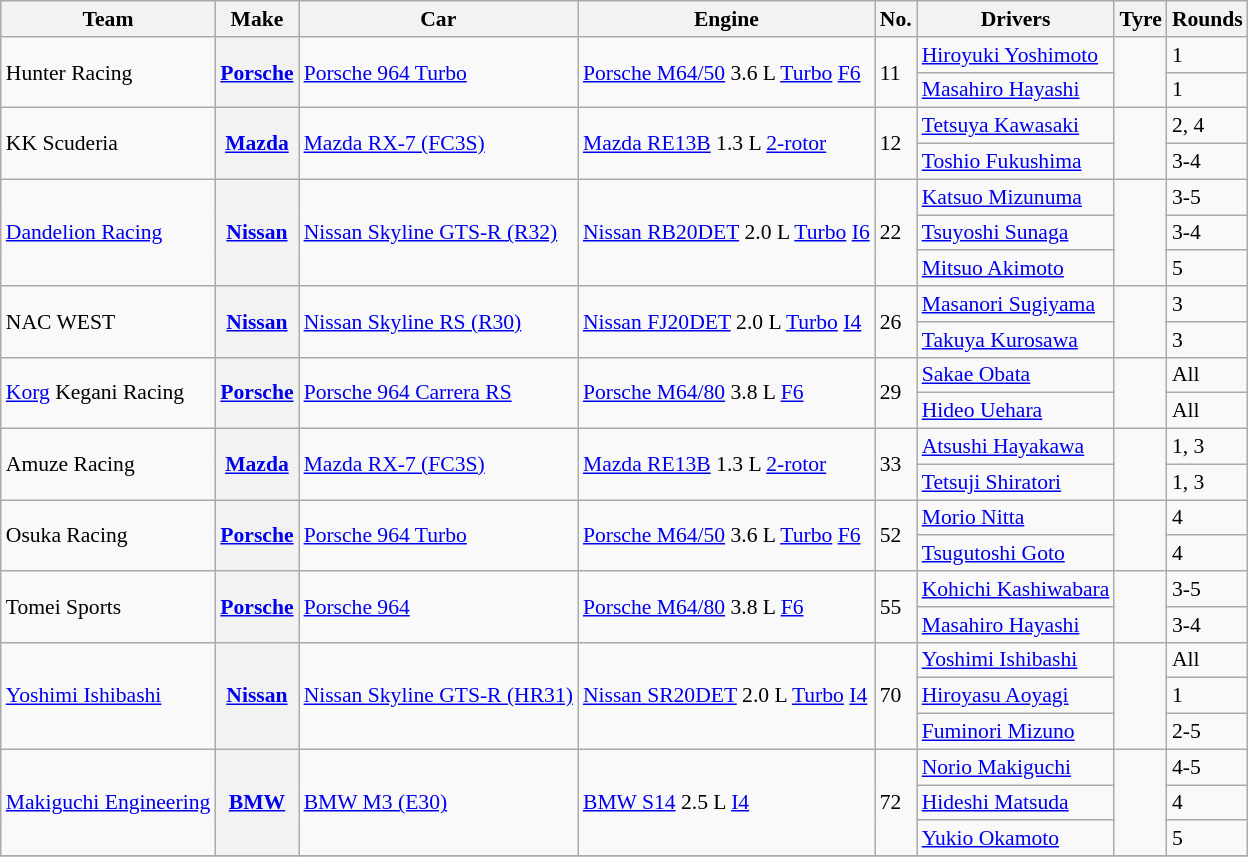<table class="wikitable" style="font-size: 90%;">
<tr>
<th>Team</th>
<th>Make</th>
<th>Car</th>
<th>Engine</th>
<th>No.</th>
<th>Drivers</th>
<th>Tyre</th>
<th>Rounds</th>
</tr>
<tr>
<td rowspan="2">Hunter Racing</td>
<th rowspan="2"><a href='#'>Porsche</a></th>
<td rowspan="2"><a href='#'>Porsche 964 Turbo</a></td>
<td rowspan="2"><a href='#'>Porsche M64/50</a> 3.6 L <a href='#'>Turbo</a> <a href='#'>F6</a></td>
<td rowspan="2">11</td>
<td> <a href='#'>Hiroyuki Yoshimoto</a></td>
<td rowspan="2"></td>
<td>1</td>
</tr>
<tr>
<td> <a href='#'>Masahiro Hayashi</a></td>
<td>1</td>
</tr>
<tr>
<td rowspan="2">KK Scuderia</td>
<th rowspan="2"><a href='#'>Mazda</a></th>
<td rowspan="2"><a href='#'>Mazda RX-7 (FC3S)</a></td>
<td rowspan="2"><a href='#'>Mazda RE13B</a> 1.3 L <a href='#'>2-rotor</a></td>
<td rowspan="2">12</td>
<td> <a href='#'>Tetsuya Kawasaki</a></td>
<td rowspan="2"></td>
<td>2, 4</td>
</tr>
<tr>
<td> <a href='#'>Toshio Fukushima</a></td>
<td>3-4</td>
</tr>
<tr>
<td rowspan="3"><a href='#'>Dandelion Racing</a></td>
<th rowspan="3"><a href='#'>Nissan</a></th>
<td rowspan="3"><a href='#'>Nissan Skyline GTS-R (R32)</a></td>
<td rowspan="3"><a href='#'>Nissan RB20DET</a> 2.0 L <a href='#'>Turbo</a> <a href='#'>I6</a></td>
<td rowspan="3">22</td>
<td> <a href='#'>Katsuo Mizunuma</a></td>
<td rowspan="3"></td>
<td>3-5</td>
</tr>
<tr>
<td> <a href='#'>Tsuyoshi Sunaga</a></td>
<td>3-4</td>
</tr>
<tr>
<td> <a href='#'>Mitsuo Akimoto</a></td>
<td>5</td>
</tr>
<tr>
<td rowspan="2">NAC WEST</td>
<th rowspan="2"><a href='#'>Nissan</a></th>
<td rowspan="2"><a href='#'>Nissan Skyline RS (R30)</a></td>
<td rowspan="2"><a href='#'>Nissan FJ20DET</a> 2.0 L <a href='#'>Turbo</a> <a href='#'>I4</a></td>
<td rowspan="2">26</td>
<td> <a href='#'>Masanori Sugiyama</a></td>
<td rowspan="2"></td>
<td>3</td>
</tr>
<tr>
<td> <a href='#'>Takuya Kurosawa</a></td>
<td>3</td>
</tr>
<tr>
<td rowspan="2"><a href='#'>Korg</a> Kegani Racing</td>
<th rowspan="2"><a href='#'>Porsche</a></th>
<td rowspan="2"><a href='#'>Porsche 964 Carrera RS</a></td>
<td rowspan="2"><a href='#'>Porsche M64/80</a> 3.8 L <a href='#'>F6</a></td>
<td rowspan="2">29</td>
<td> <a href='#'>Sakae Obata</a></td>
<td rowspan="2"></td>
<td>All</td>
</tr>
<tr>
<td> <a href='#'>Hideo Uehara</a></td>
<td>All</td>
</tr>
<tr>
<td rowspan="2">Amuze Racing</td>
<th rowspan="2"><a href='#'>Mazda</a></th>
<td rowspan="2"><a href='#'>Mazda RX-7 (FC3S)</a></td>
<td rowspan="2"><a href='#'>Mazda RE13B</a> 1.3 L <a href='#'>2-rotor</a></td>
<td rowspan="2">33</td>
<td> <a href='#'>Atsushi Hayakawa</a></td>
<td rowspan="2"></td>
<td>1, 3</td>
</tr>
<tr>
<td> <a href='#'>Tetsuji Shiratori</a></td>
<td>1, 3</td>
</tr>
<tr>
<td rowspan="2">Osuka Racing</td>
<th rowspan="2"><a href='#'>Porsche</a></th>
<td rowspan="2"><a href='#'>Porsche 964 Turbo</a></td>
<td rowspan="2"><a href='#'>Porsche M64/50</a> 3.6 L <a href='#'>Turbo</a> <a href='#'>F6</a></td>
<td rowspan="2">52</td>
<td> <a href='#'>Morio Nitta</a></td>
<td rowspan="2"></td>
<td>4</td>
</tr>
<tr>
<td> <a href='#'>Tsugutoshi Goto</a></td>
<td>4</td>
</tr>
<tr>
<td rowspan="2">Tomei Sports</td>
<th rowspan="2"><a href='#'>Porsche</a></th>
<td rowspan="2"><a href='#'>Porsche 964</a></td>
<td rowspan="2"><a href='#'>Porsche M64/80</a> 3.8 L <a href='#'>F6</a></td>
<td rowspan="2">55</td>
<td> <a href='#'>Kohichi Kashiwabara</a></td>
<td rowspan="2"></td>
<td>3-5</td>
</tr>
<tr>
<td> <a href='#'>Masahiro Hayashi</a></td>
<td>3-4</td>
</tr>
<tr>
<td rowspan="3"><a href='#'>Yoshimi Ishibashi</a></td>
<th rowspan="3"><a href='#'>Nissan</a></th>
<td rowspan="3"><a href='#'>Nissan Skyline GTS-R (HR31)</a></td>
<td rowspan="3"><a href='#'>Nissan SR20DET</a> 2.0 L <a href='#'>Turbo</a> <a href='#'>I4</a></td>
<td rowspan="3">70</td>
<td> <a href='#'>Yoshimi Ishibashi</a></td>
<td rowspan="3"></td>
<td>All</td>
</tr>
<tr>
<td> <a href='#'>Hiroyasu Aoyagi</a></td>
<td>1</td>
</tr>
<tr>
<td> <a href='#'>Fuminori Mizuno</a></td>
<td>2-5</td>
</tr>
<tr>
<td rowspan="3"><a href='#'>Makiguchi Engineering</a></td>
<th rowspan="3"><a href='#'>BMW</a></th>
<td rowspan="3"><a href='#'>BMW M3 (E30)</a></td>
<td rowspan="3"><a href='#'>BMW S14</a> 2.5 L <a href='#'>I4</a></td>
<td rowspan="3">72</td>
<td> <a href='#'>Norio Makiguchi</a></td>
<td rowspan="3"></td>
<td>4-5</td>
</tr>
<tr>
<td> <a href='#'>Hideshi Matsuda</a></td>
<td>4</td>
</tr>
<tr>
<td> <a href='#'>Yukio Okamoto</a></td>
<td>5</td>
</tr>
<tr>
</tr>
</table>
